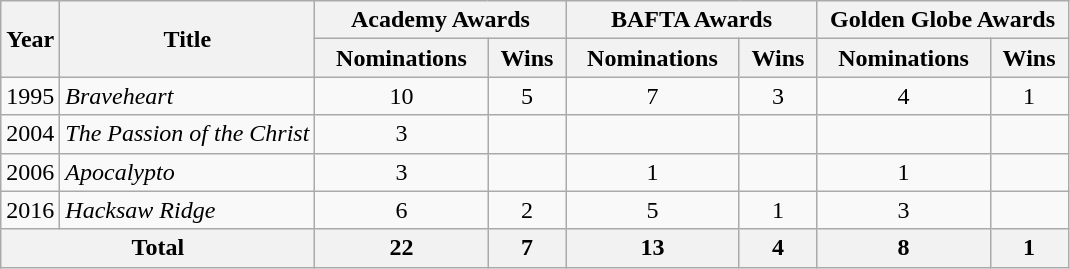<table class="wikitable">
<tr>
<th rowspan="2">Year</th>
<th rowspan="2">Title</th>
<th colspan="2" width=160 style="text-align:center;">Academy Awards</th>
<th colspan="2" width=160 style="text-align:center;">BAFTA Awards</th>
<th colspan="2" width=160 style="text-align:center;">Golden Globe Awards</th>
</tr>
<tr>
<th>Nominations</th>
<th>Wins</th>
<th>Nominations</th>
<th>Wins</th>
<th>Nominations</th>
<th>Wins</th>
</tr>
<tr>
<td>1995</td>
<td><em>Braveheart</em></td>
<td align=center>10</td>
<td align=center>5</td>
<td align=center>7</td>
<td align=center>3</td>
<td align=center>4</td>
<td align=center>1</td>
</tr>
<tr>
<td>2004</td>
<td><em>The Passion of the Christ</em></td>
<td align=center>3</td>
<td></td>
<td></td>
<td></td>
<td></td>
<td></td>
</tr>
<tr>
<td>2006</td>
<td><em>Apocalypto</em></td>
<td align=center>3</td>
<td></td>
<td align=center>1</td>
<td></td>
<td align=center>1</td>
<td></td>
</tr>
<tr>
<td>2016</td>
<td><em>Hacksaw Ridge</em></td>
<td align=center>6</td>
<td align=center>2</td>
<td align=center>5</td>
<td align=center>1</td>
<td align=center>3</td>
<td></td>
</tr>
<tr>
<th colspan="2">Total</th>
<th align=center>22</th>
<th align=center>7</th>
<th align=center>13</th>
<th align=center>4</th>
<th align=center>8</th>
<th align=center>1</th>
</tr>
</table>
